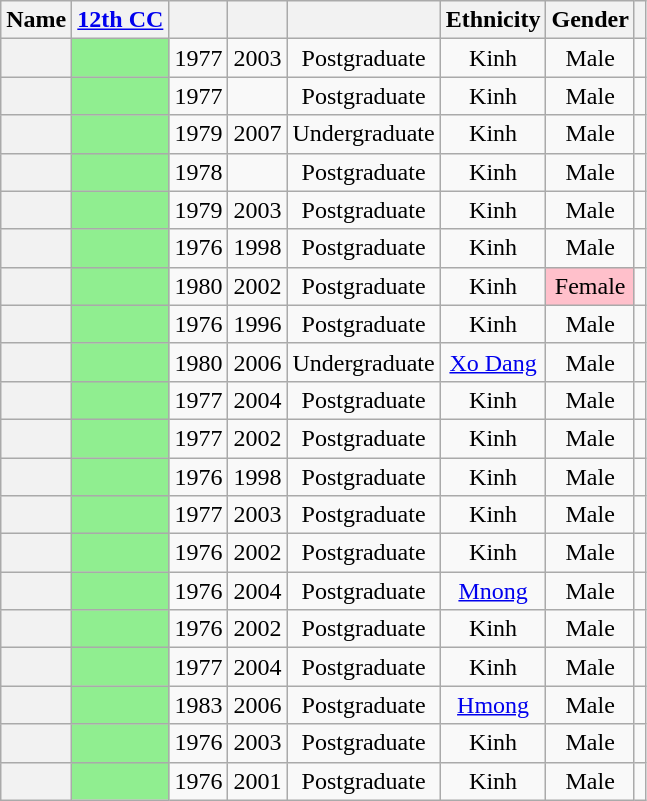<table class="wikitable sortable" style=text-align:center>
<tr>
<th scope="col">Name</th>
<th scope="col"><a href='#'>12th CC</a></th>
<th scope="col"></th>
<th scope="col"></th>
<th scope="col"></th>
<th scope="col">Ethnicity</th>
<th scope="col">Gender</th>
<th scope="col" class="unsortable"></th>
</tr>
<tr>
<th align="center" scope="row" style="font-weight:normal;"></th>
<td bgcolor = LightGreen></td>
<td>1977</td>
<td>2003</td>
<td>Postgraduate</td>
<td>Kinh</td>
<td>Male</td>
<td></td>
</tr>
<tr>
<th align="center" scope="row" style="font-weight:normal;"></th>
<td bgcolor = LightGreen></td>
<td>1977</td>
<td></td>
<td>Postgraduate</td>
<td>Kinh</td>
<td>Male</td>
<td></td>
</tr>
<tr>
<th align="center" scope="row" style="font-weight:normal;"></th>
<td bgcolor = LightGreen></td>
<td>1979</td>
<td>2007</td>
<td>Undergraduate</td>
<td>Kinh</td>
<td>Male</td>
<td></td>
</tr>
<tr>
<th align="center" scope="row" style="font-weight:normal;"></th>
<td bgcolor = LightGreen></td>
<td>1978</td>
<td></td>
<td>Postgraduate</td>
<td>Kinh</td>
<td>Male</td>
<td></td>
</tr>
<tr>
<th align="center" scope="row" style="font-weight:normal;"></th>
<td bgcolor = LightGreen></td>
<td>1979</td>
<td>2003</td>
<td>Postgraduate</td>
<td>Kinh</td>
<td>Male</td>
<td></td>
</tr>
<tr>
<th align="center" scope="row" style="font-weight:normal;"></th>
<td bgcolor = LightGreen></td>
<td>1976</td>
<td>1998</td>
<td>Postgraduate</td>
<td>Kinh</td>
<td>Male</td>
<td></td>
</tr>
<tr>
<th align="center" scope="row" style="font-weight:normal;"></th>
<td bgcolor = LightGreen></td>
<td>1980</td>
<td>2002</td>
<td>Postgraduate</td>
<td>Kinh</td>
<td style="background: Pink">Female</td>
<td></td>
</tr>
<tr>
<th align="center" scope="row" style="font-weight:normal;"></th>
<td bgcolor = LightGreen></td>
<td>1976</td>
<td>1996</td>
<td>Postgraduate</td>
<td>Kinh</td>
<td>Male</td>
<td></td>
</tr>
<tr>
<th align="center" scope="row" style="font-weight:normal;"></th>
<td bgcolor = LightGreen></td>
<td>1980</td>
<td>2006</td>
<td>Undergraduate</td>
<td><a href='#'>Xo Dang</a></td>
<td>Male</td>
<td></td>
</tr>
<tr>
<th align="center" scope="row" style="font-weight:normal;"></th>
<td bgcolor = LightGreen></td>
<td>1977</td>
<td>2004</td>
<td>Postgraduate</td>
<td>Kinh</td>
<td>Male</td>
<td></td>
</tr>
<tr>
<th align="center" scope="row" style="font-weight:normal;"></th>
<td bgcolor = LightGreen></td>
<td>1977</td>
<td>2002</td>
<td>Postgraduate</td>
<td>Kinh</td>
<td>Male</td>
<td></td>
</tr>
<tr>
<th align="center" scope="row" style="font-weight:normal;"></th>
<td bgcolor = LightGreen></td>
<td>1976</td>
<td>1998</td>
<td>Postgraduate</td>
<td>Kinh</td>
<td>Male</td>
<td></td>
</tr>
<tr>
<th align="center" scope="row" style="font-weight:normal;"></th>
<td bgcolor = LightGreen></td>
<td>1977</td>
<td>2003</td>
<td>Postgraduate</td>
<td>Kinh</td>
<td>Male</td>
<td></td>
</tr>
<tr>
<th align="center" scope="row" style="font-weight:normal;"></th>
<td bgcolor = LightGreen></td>
<td>1976</td>
<td>2002</td>
<td>Postgraduate</td>
<td>Kinh</td>
<td>Male</td>
<td></td>
</tr>
<tr>
<th align="center" scope="row" style="font-weight:normal;"></th>
<td bgcolor = LightGreen></td>
<td>1976</td>
<td>2004</td>
<td>Postgraduate</td>
<td><a href='#'>Mnong</a></td>
<td>Male</td>
<td></td>
</tr>
<tr>
<th align="center" scope="row" style="font-weight:normal;"></th>
<td bgcolor = LightGreen></td>
<td>1976</td>
<td>2002</td>
<td>Postgraduate</td>
<td>Kinh</td>
<td>Male</td>
<td></td>
</tr>
<tr>
<th align="center" scope="row" style="font-weight:normal;"></th>
<td bgcolor = LightGreen></td>
<td>1977</td>
<td>2004</td>
<td>Postgraduate</td>
<td>Kinh</td>
<td>Male</td>
<td></td>
</tr>
<tr>
<th align="center" scope="row" style="font-weight:normal;"></th>
<td bgcolor = LightGreen></td>
<td>1983</td>
<td>2006</td>
<td>Postgraduate</td>
<td><a href='#'>Hmong</a></td>
<td>Male</td>
<td></td>
</tr>
<tr>
<th align="center" scope="row" style="font-weight:normal;"></th>
<td bgcolor = LightGreen></td>
<td>1976</td>
<td>2003</td>
<td>Postgraduate</td>
<td>Kinh</td>
<td>Male</td>
<td></td>
</tr>
<tr>
<th align="center" scope="row" style="font-weight:normal;"></th>
<td bgcolor = LightGreen></td>
<td>1976</td>
<td>2001</td>
<td>Postgraduate</td>
<td>Kinh</td>
<td>Male</td>
<td></td>
</tr>
</table>
